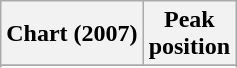<table class="wikitable sortable plainrowheaders" style="text-align:center">
<tr>
<th scope="col">Chart (2007)</th>
<th scope="col">Peak<br>position</th>
</tr>
<tr>
</tr>
<tr>
</tr>
</table>
